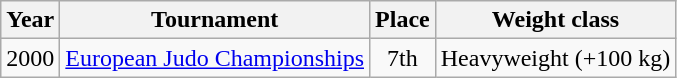<table class=wikitable>
<tr>
<th>Year</th>
<th>Tournament</th>
<th>Place</th>
<th>Weight class</th>
</tr>
<tr>
<td>2000</td>
<td><a href='#'>European Judo Championships</a></td>
<td align="center">7th</td>
<td>Heavyweight (+100 kg)</td>
</tr>
</table>
